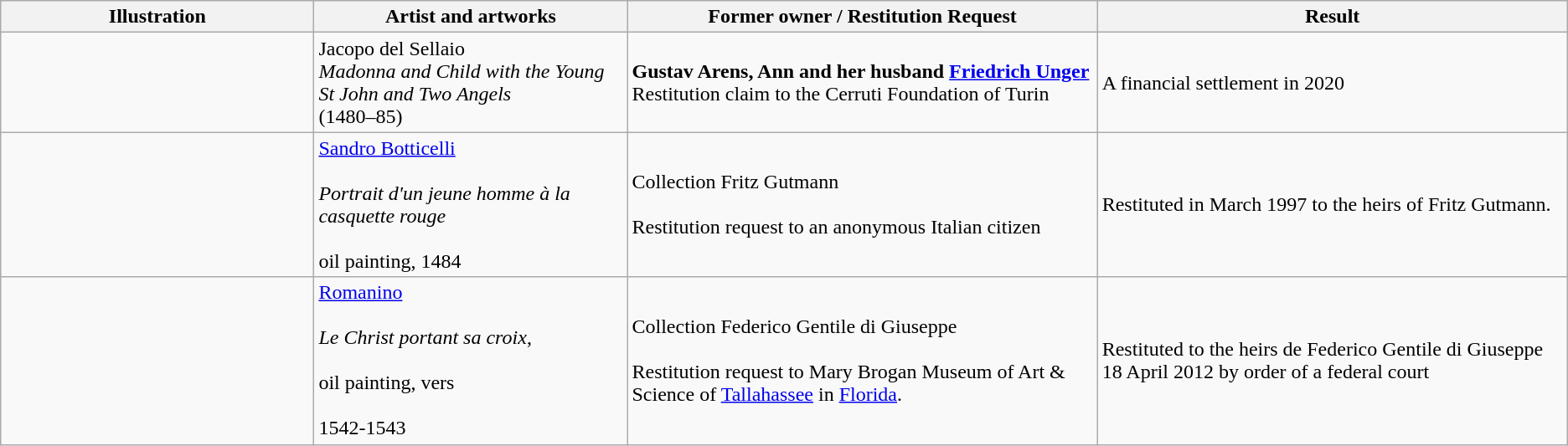<table class="wikitable alternance centre">
<tr>
<th class="unsortable" width="20">Illustration</th>
<th width="20%">Artist and artworks</th>
<th width="30%">Former owner / Restitution Request</th>
<th width="30%">Result</th>
</tr>
<tr>
<td></td>
<td>Jacopo del Sellaio<br><em>Madonna and Child with the Young St John and Two Angels</em><br>(1480–85)</td>
<td><strong>Gustav Arens, Ann and her husband <a href='#'>Friedrich Unger</a></strong><br>Restitution claim to the Cerruti Foundation of Turin</td>
<td>A financial settlement in 2020</td>
</tr>
<tr>
<td></td>
<td><a href='#'>Sandro Botticelli</a><br><br><em>Portrait d'un jeune homme à la casquette rouge</em><br><br>oil painting, 1484</td>
<td>Collection Fritz Gutmann<br><br>Restitution request to an anonymous Italian citizen</td>
<td>Restituted in March 1997 to the heirs of Fritz Gutmann.</td>
</tr>
<tr>
<td></td>
<td><a href='#'>Romanino</a> <br><br><em>Le Christ portant sa croix</em>, <br><br>oil painting, vers <br><br>1542-1543</td>
<td>Collection Federico Gentile di Giuseppe <br><br>Restitution request to Mary Brogan Museum of Art & Science of <a href='#'>Tallahassee</a> in <a href='#'>Florida</a>.</td>
<td>Restituted to the heirs de Federico Gentile di Giuseppe 18 April 2012 by order of a federal court</td>
</tr>
</table>
